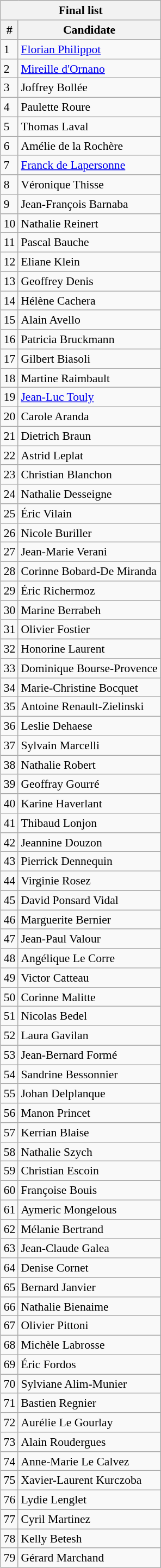<table class="wikitable mw-collapsible mw-collapsed" style="font-size:90%; float:right; padding:5px">
<tr>
<th colspan="2">Final list</th>
</tr>
<tr>
<th>#</th>
<th>Candidate</th>
</tr>
<tr>
<td>1</td>
<td><a href='#'>Florian Philippot</a></td>
</tr>
<tr>
<td>2</td>
<td><a href='#'>Mireille d'Ornano</a></td>
</tr>
<tr>
<td>3</td>
<td>Joffrey Bollée</td>
</tr>
<tr>
<td>4</td>
<td>Paulette Roure</td>
</tr>
<tr>
<td>5</td>
<td>Thomas Laval</td>
</tr>
<tr>
<td>6</td>
<td>Amélie de la Rochère</td>
</tr>
<tr>
<td>7</td>
<td><a href='#'>Franck de Lapersonne</a></td>
</tr>
<tr>
<td>8</td>
<td>Véronique Thisse</td>
</tr>
<tr>
<td>9</td>
<td>Jean-François Barnaba</td>
</tr>
<tr>
<td>10</td>
<td>Nathalie Reinert</td>
</tr>
<tr>
<td>11</td>
<td>Pascal Bauche</td>
</tr>
<tr>
<td>12</td>
<td>Eliane Klein</td>
</tr>
<tr>
<td>13</td>
<td>Geoffrey Denis</td>
</tr>
<tr>
<td>14</td>
<td>Hélène Cachera</td>
</tr>
<tr>
<td>15</td>
<td>Alain Avello</td>
</tr>
<tr>
<td>16</td>
<td>Patricia Bruckmann</td>
</tr>
<tr>
<td>17</td>
<td>Gilbert Biasoli</td>
</tr>
<tr>
<td>18</td>
<td>Martine Raimbault</td>
</tr>
<tr>
<td>19</td>
<td><a href='#'>Jean-Luc Touly</a></td>
</tr>
<tr>
<td>20</td>
<td>Carole Aranda</td>
</tr>
<tr>
<td>21</td>
<td>Dietrich Braun</td>
</tr>
<tr>
<td>22</td>
<td>Astrid Leplat</td>
</tr>
<tr>
<td>23</td>
<td>Christian Blanchon</td>
</tr>
<tr>
<td>24</td>
<td>Nathalie Desseigne</td>
</tr>
<tr>
<td>25</td>
<td>Éric Vilain</td>
</tr>
<tr>
<td>26</td>
<td>Nicole Buriller</td>
</tr>
<tr>
<td>27</td>
<td>Jean-Marie Verani</td>
</tr>
<tr>
<td>28</td>
<td>Corinne Bobard-De Miranda</td>
</tr>
<tr>
<td>29</td>
<td>Éric Richermoz</td>
</tr>
<tr>
<td>30</td>
<td>Marine Berrabeh</td>
</tr>
<tr>
<td>31</td>
<td>Olivier Fostier</td>
</tr>
<tr>
<td>32</td>
<td>Honorine Laurent</td>
</tr>
<tr>
<td>33</td>
<td>Dominique Bourse-Provence</td>
</tr>
<tr>
<td>34</td>
<td>Marie-Christine Bocquet</td>
</tr>
<tr>
<td>35</td>
<td>Antoine Renault-Zielinski</td>
</tr>
<tr>
<td>36</td>
<td>Leslie Dehaese</td>
</tr>
<tr>
<td>37</td>
<td>Sylvain Marcelli</td>
</tr>
<tr>
<td>38</td>
<td>Nathalie Robert</td>
</tr>
<tr>
<td>39</td>
<td>Geoffray Gourré</td>
</tr>
<tr>
<td>40</td>
<td>Karine Haverlant</td>
</tr>
<tr>
<td>41</td>
<td>Thibaud Lonjon</td>
</tr>
<tr>
<td>42</td>
<td>Jeannine Douzon</td>
</tr>
<tr>
<td>43</td>
<td>Pierrick Dennequin</td>
</tr>
<tr>
<td>44</td>
<td>Virginie Rosez</td>
</tr>
<tr>
<td>45</td>
<td>David Ponsard Vidal</td>
</tr>
<tr>
<td>46</td>
<td>Marguerite Bernier</td>
</tr>
<tr>
<td>47</td>
<td>Jean-Paul Valour</td>
</tr>
<tr>
<td>48</td>
<td>Angélique Le Corre</td>
</tr>
<tr>
<td>49</td>
<td>Victor Catteau</td>
</tr>
<tr>
<td>50</td>
<td>Corinne Malitte</td>
</tr>
<tr>
<td>51</td>
<td>Nicolas Bedel</td>
</tr>
<tr>
<td>52</td>
<td>Laura Gavilan</td>
</tr>
<tr>
<td>53</td>
<td>Jean-Bernard Formé</td>
</tr>
<tr>
<td>54</td>
<td>Sandrine Bessonnier</td>
</tr>
<tr>
<td>55</td>
<td>Johan Delplanque</td>
</tr>
<tr>
<td>56</td>
<td>Manon Princet</td>
</tr>
<tr>
<td>57</td>
<td>Kerrian Blaise</td>
</tr>
<tr>
<td>58</td>
<td>Nathalie Szych</td>
</tr>
<tr>
<td>59</td>
<td>Christian Escoin</td>
</tr>
<tr>
<td>60</td>
<td>Françoise Bouis</td>
</tr>
<tr>
<td>61</td>
<td>Aymeric Mongelous</td>
</tr>
<tr>
<td>62</td>
<td>Mélanie Bertrand</td>
</tr>
<tr>
<td>63</td>
<td>Jean-Claude Galea</td>
</tr>
<tr>
<td>64</td>
<td>Denise Cornet</td>
</tr>
<tr>
<td>65</td>
<td>Bernard Janvier</td>
</tr>
<tr>
<td>66</td>
<td>Nathalie Bienaime</td>
</tr>
<tr>
<td>67</td>
<td>Olivier Pittoni</td>
</tr>
<tr>
<td>68</td>
<td>Michèle Labrosse</td>
</tr>
<tr>
<td>69</td>
<td>Éric Fordos</td>
</tr>
<tr>
<td>70</td>
<td>Sylviane Alim-Munier</td>
</tr>
<tr>
<td>71</td>
<td>Bastien Regnier</td>
</tr>
<tr>
<td>72</td>
<td>Aurélie Le Gourlay</td>
</tr>
<tr>
<td>73</td>
<td>Alain Roudergues</td>
</tr>
<tr>
<td>74</td>
<td>Anne-Marie Le Calvez</td>
</tr>
<tr>
<td>75</td>
<td>Xavier-Laurent Kurczoba</td>
</tr>
<tr>
<td>76</td>
<td>Lydie Lenglet</td>
</tr>
<tr>
<td>77</td>
<td>Cyril Martinez</td>
</tr>
<tr>
<td>78</td>
<td>Kelly Betesh</td>
</tr>
<tr>
<td>79</td>
<td>Gérard Marchand</td>
</tr>
</table>
